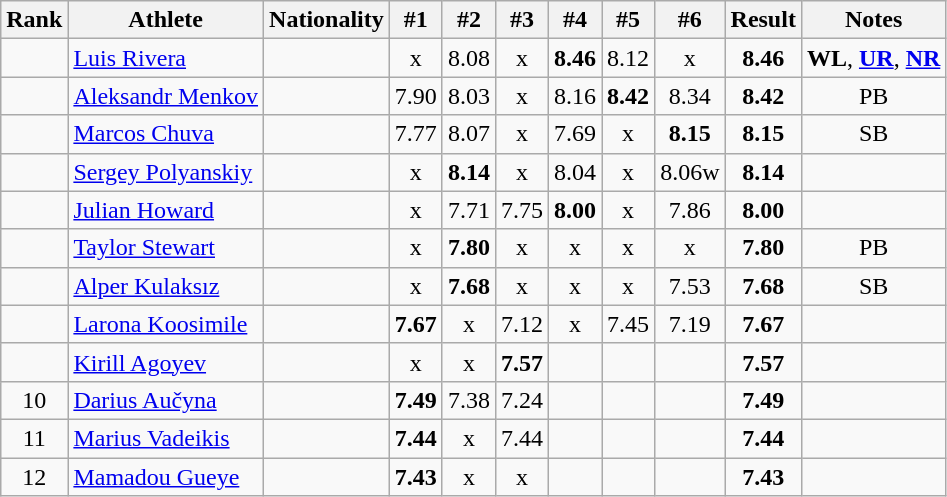<table class="wikitable sortable" style="text-align:center">
<tr>
<th>Rank</th>
<th>Athlete</th>
<th>Nationality</th>
<th>#1</th>
<th>#2</th>
<th>#3</th>
<th>#4</th>
<th>#5</th>
<th>#6</th>
<th>Result</th>
<th>Notes</th>
</tr>
<tr>
<td></td>
<td align="left"><a href='#'>Luis Rivera</a></td>
<td align=left></td>
<td>x</td>
<td>8.08</td>
<td>x</td>
<td><strong>8.46</strong></td>
<td>8.12</td>
<td>x</td>
<td><strong>8.46</strong></td>
<td><strong>WL</strong>, <strong><a href='#'>UR</a></strong>, <strong><a href='#'>NR</a></strong></td>
</tr>
<tr>
<td></td>
<td align="left"><a href='#'>Aleksandr Menkov</a></td>
<td align=left></td>
<td>7.90</td>
<td>8.03</td>
<td>x</td>
<td>8.16</td>
<td><strong>8.42</strong></td>
<td>8.34</td>
<td><strong>8.42</strong></td>
<td>PB</td>
</tr>
<tr>
<td></td>
<td align="left"><a href='#'>Marcos Chuva</a></td>
<td align=left></td>
<td>7.77</td>
<td>8.07</td>
<td>x</td>
<td>7.69</td>
<td>x</td>
<td><strong>8.15</strong></td>
<td><strong>8.15</strong></td>
<td>SB</td>
</tr>
<tr>
<td></td>
<td align="left"><a href='#'>Sergey Polyanskiy</a></td>
<td align=left></td>
<td>x</td>
<td><strong>8.14</strong></td>
<td>x</td>
<td>8.04</td>
<td>x</td>
<td>8.06w</td>
<td><strong>8.14</strong></td>
<td></td>
</tr>
<tr>
<td></td>
<td align="left"><a href='#'>Julian Howard</a></td>
<td align=left></td>
<td>x</td>
<td>7.71</td>
<td>7.75</td>
<td><strong>8.00</strong></td>
<td>x</td>
<td>7.86</td>
<td><strong>8.00</strong></td>
<td></td>
</tr>
<tr>
<td></td>
<td align="left"><a href='#'>Taylor Stewart</a></td>
<td align=left></td>
<td>x</td>
<td><strong>7.80</strong></td>
<td>x</td>
<td>x</td>
<td>x</td>
<td>x</td>
<td><strong>7.80</strong></td>
<td>PB</td>
</tr>
<tr>
<td></td>
<td align="left"><a href='#'>Alper Kulaksız</a></td>
<td align=left></td>
<td>x</td>
<td><strong>7.68</strong></td>
<td>x</td>
<td>x</td>
<td>x</td>
<td>7.53</td>
<td><strong>7.68</strong></td>
<td>SB</td>
</tr>
<tr>
<td></td>
<td align="left"><a href='#'>Larona Koosimile</a></td>
<td align=left></td>
<td><strong>7.67</strong></td>
<td>x</td>
<td>7.12</td>
<td>x</td>
<td>7.45</td>
<td>7.19</td>
<td><strong>7.67</strong></td>
<td></td>
</tr>
<tr>
<td></td>
<td align="left"><a href='#'>Kirill Agoyev</a></td>
<td align=left></td>
<td>x</td>
<td>x</td>
<td><strong>7.57</strong></td>
<td></td>
<td></td>
<td></td>
<td><strong>7.57</strong></td>
<td></td>
</tr>
<tr>
<td>10</td>
<td align="left"><a href='#'>Darius Aučyna</a></td>
<td align=left></td>
<td><strong>7.49</strong></td>
<td>7.38</td>
<td>7.24</td>
<td></td>
<td></td>
<td></td>
<td><strong>7.49</strong></td>
<td></td>
</tr>
<tr>
<td>11</td>
<td align="left"><a href='#'>Marius Vadeikis</a></td>
<td align=left></td>
<td><strong>7.44</strong></td>
<td>x</td>
<td>7.44</td>
<td></td>
<td></td>
<td></td>
<td><strong>7.44</strong></td>
<td></td>
</tr>
<tr>
<td>12</td>
<td align="left"><a href='#'>Mamadou Gueye</a></td>
<td align=left></td>
<td><strong>7.43</strong></td>
<td>x</td>
<td>x</td>
<td></td>
<td></td>
<td></td>
<td><strong>7.43</strong></td>
<td></td>
</tr>
</table>
